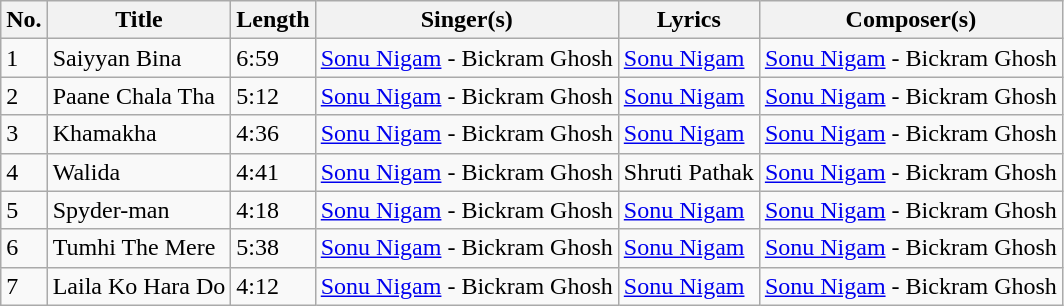<table class="wikitable sortable">
<tr>
<th>No.</th>
<th>Title</th>
<th>Length</th>
<th>Singer(s)</th>
<th>Lyrics</th>
<th>Composer(s)</th>
</tr>
<tr>
<td>1</td>
<td>Saiyyan Bina</td>
<td>6:59</td>
<td><a href='#'>Sonu Nigam</a> - Bickram Ghosh</td>
<td><a href='#'>Sonu Nigam</a></td>
<td><a href='#'>Sonu Nigam</a> - Bickram Ghosh</td>
</tr>
<tr>
<td>2</td>
<td>Paane Chala Tha</td>
<td>5:12</td>
<td><a href='#'>Sonu Nigam</a> - Bickram Ghosh</td>
<td><a href='#'>Sonu Nigam</a></td>
<td><a href='#'>Sonu Nigam</a> - Bickram Ghosh</td>
</tr>
<tr>
<td>3</td>
<td>Khamakha</td>
<td>4:36</td>
<td><a href='#'>Sonu Nigam</a> - Bickram Ghosh</td>
<td><a href='#'>Sonu Nigam</a></td>
<td><a href='#'>Sonu Nigam</a> - Bickram Ghosh</td>
</tr>
<tr>
<td>4</td>
<td>Walida</td>
<td>4:41</td>
<td><a href='#'>Sonu Nigam</a> - Bickram Ghosh</td>
<td>Shruti Pathak</td>
<td><a href='#'>Sonu Nigam</a> - Bickram Ghosh</td>
</tr>
<tr>
<td>5</td>
<td>Spyder-man</td>
<td>4:18</td>
<td><a href='#'>Sonu Nigam</a> - Bickram Ghosh</td>
<td><a href='#'>Sonu Nigam</a></td>
<td><a href='#'>Sonu Nigam</a> - Bickram Ghosh</td>
</tr>
<tr>
<td>6</td>
<td>Tumhi The Mere</td>
<td>5:38</td>
<td><a href='#'>Sonu Nigam</a> - Bickram Ghosh</td>
<td><a href='#'>Sonu Nigam</a></td>
<td><a href='#'>Sonu Nigam</a> - Bickram Ghosh</td>
</tr>
<tr>
<td>7</td>
<td>Laila Ko Hara Do</td>
<td>4:12</td>
<td><a href='#'>Sonu Nigam</a> - Bickram Ghosh</td>
<td><a href='#'>Sonu Nigam</a></td>
<td><a href='#'>Sonu Nigam</a> - Bickram Ghosh</td>
</tr>
</table>
